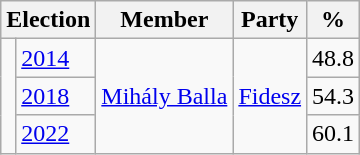<table class=wikitable>
<tr>
<th colspan=2>Election</th>
<th>Member</th>
<th>Party</th>
<th>%</th>
</tr>
<tr>
<td rowspan=3 bgcolor=></td>
<td><a href='#'>2014</a></td>
<td rowspan=3><a href='#'>Mihály Balla</a></td>
<td rowspan=3><a href='#'>Fidesz</a></td>
<td align=right>48.8</td>
</tr>
<tr>
<td><a href='#'>2018</a></td>
<td align=right>54.3</td>
</tr>
<tr>
<td><a href='#'>2022</a></td>
<td align=right>60.1</td>
</tr>
</table>
